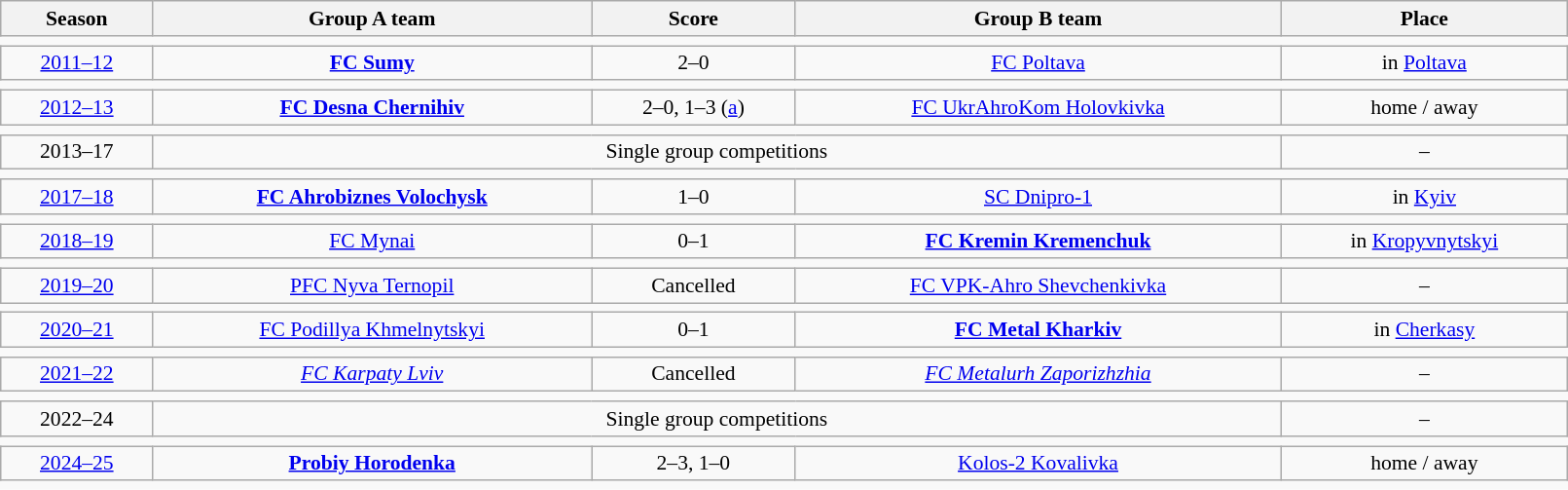<table class="wikitable" width=85% align=center style="border:2px black; font-size:90%;">
<tr>
<th>Season</th>
<th>Group A team</th>
<th>Score</th>
<th>Group B team</th>
<th>Place</th>
</tr>
<tr>
<td colspan=5 style="border:1px black;"></td>
</tr>
<tr>
<td align=center><a href='#'>2011–12</a></td>
<td align=center><strong><a href='#'>FC Sumy</a></strong></td>
<td align=center>2–0</td>
<td align=center><a href='#'>FC Poltava</a></td>
<td align=center>in <a href='#'>Poltava</a></td>
</tr>
<tr>
<td colspan=5 style="border:1px black;"></td>
</tr>
<tr>
<td align=center><a href='#'>2012–13</a></td>
<td align=center><strong><a href='#'>FC Desna Chernihiv</a></strong></td>
<td align=center>2–0, 1–3 (<a href='#'>a</a>)</td>
<td align=center><a href='#'>FC UkrAhroKom Holovkivka</a></td>
<td align=center>home / away</td>
</tr>
<tr>
<td colspan=5 style="border:1px black;"></td>
</tr>
<tr>
<td align=center>2013–17</td>
<td align=center colspan=3>Single group competitions</td>
<td align=center>–</td>
</tr>
<tr>
<td colspan=5 style="border:1px black;"></td>
</tr>
<tr>
<td align=center><a href='#'>2017–18</a></td>
<td align=center><strong><a href='#'>FC Ahrobiznes Volochysk</a></strong></td>
<td align=center>1–0</td>
<td align=center><a href='#'>SC Dnipro-1</a></td>
<td align=center>in <a href='#'>Kyiv</a></td>
</tr>
<tr>
<td colspan=5 style="border:1px black;"></td>
</tr>
<tr>
<td align=center><a href='#'>2018–19</a></td>
<td align=center><a href='#'>FC Mynai</a></td>
<td align=center>0–1</td>
<td align=center><strong><a href='#'>FC Kremin Kremenchuk</a></strong></td>
<td align=center>in <a href='#'>Kropyvnytskyi</a></td>
</tr>
<tr>
<td colspan=5 style="border:1px black;"></td>
</tr>
<tr>
<td align=center><a href='#'>2019–20</a></td>
<td align=center><a href='#'>PFC Nyva Ternopil</a></td>
<td align=center>Cancelled</td>
<td align=center><a href='#'>FC VPK-Ahro Shevchenkivka</a></td>
<td align=center>–</td>
</tr>
<tr>
</tr>
<tr>
<td colspan=5 style="border:1px black;"></td>
</tr>
<tr>
<td align=center><a href='#'>2020–21</a></td>
<td align=center><a href='#'>FC Podillya Khmelnytskyi</a></td>
<td align=center>0–1</td>
<td align=center><strong><a href='#'>FC Metal Kharkiv</a></strong></td>
<td align=center>in <a href='#'>Cherkasy</a></td>
</tr>
<tr>
<td colspan=5 style="border:1px black;"></td>
</tr>
<tr>
<td align=center><a href='#'>2021–22</a></td>
<td align=center><em><a href='#'>FC Karpaty Lviv</a></em></td>
<td align=center>Cancelled</td>
<td align=center><em><a href='#'>FC Metalurh Zaporizhzhia</a></em></td>
<td align=center>–</td>
</tr>
<tr>
<td colspan=5 style="border:1px black;"></td>
</tr>
<tr>
<td align=center>2022–24</td>
<td align=center colspan=3>Single group competitions</td>
<td align=center>–</td>
</tr>
<tr>
<td colspan=5 style="border:1px black;"></td>
</tr>
<tr>
<td align=center><a href='#'>2024–25</a></td>
<td align=center><strong><a href='#'>Probiy Horodenka</a></strong></td>
<td align=center>2–3, 1–0 </td>
<td align=center><a href='#'>Kolos-2 Kovalivka</a></td>
<td align=center>home / away</td>
</tr>
<tr>
<td colspan=5 style="border:1px black;"></td>
</tr>
</table>
